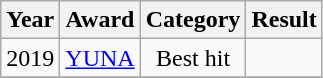<table class="wikitable" style=text-align:center;>
<tr>
<th>Year</th>
<th>Award</th>
<th>Category</th>
<th>Result</th>
</tr>
<tr>
<td>2019</td>
<td><a href='#'>YUNA</a></td>
<td>Best hit</td>
<td></td>
</tr>
<tr>
</tr>
</table>
